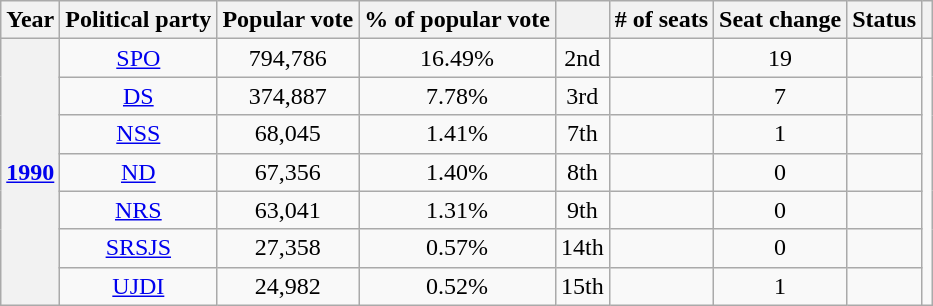<table class="wikitable" style="text-align:center">
<tr>
<th>Year</th>
<th>Political party</th>
<th>Popular vote</th>
<th>% of popular vote</th>
<th></th>
<th># of seats</th>
<th>Seat change</th>
<th>Status</th>
<th></th>
</tr>
<tr>
<th rowspan="7"><a href='#'>1990</a></th>
<td><a href='#'>SPO</a></td>
<td>794,786</td>
<td>16.49%</td>
<td> 2nd</td>
<td></td>
<td> 19</td>
<td></td>
<td rowspan="7"></td>
</tr>
<tr>
<td><a href='#'>DS</a></td>
<td>374,887</td>
<td>7.78%</td>
<td> 3rd</td>
<td></td>
<td> 7</td>
<td></td>
</tr>
<tr>
<td><a href='#'>NSS</a></td>
<td>68,045</td>
<td>1.41%</td>
<td> 7th</td>
<td></td>
<td> 1</td>
<td></td>
</tr>
<tr>
<td><a href='#'>ND</a></td>
<td>67,356</td>
<td>1.40%</td>
<td> 8th</td>
<td></td>
<td> 0</td>
<td></td>
</tr>
<tr>
<td><a href='#'>NRS</a></td>
<td>63,041</td>
<td>1.31%</td>
<td> 9th</td>
<td></td>
<td> 0</td>
<td></td>
</tr>
<tr>
<td><a href='#'>SRSJS</a></td>
<td>27,358</td>
<td>0.57%</td>
<td> 14th</td>
<td></td>
<td> 0</td>
<td></td>
</tr>
<tr>
<td><a href='#'>UJDI</a></td>
<td>24,982</td>
<td>0.52%</td>
<td> 15th</td>
<td></td>
<td> 1</td>
<td></td>
</tr>
</table>
